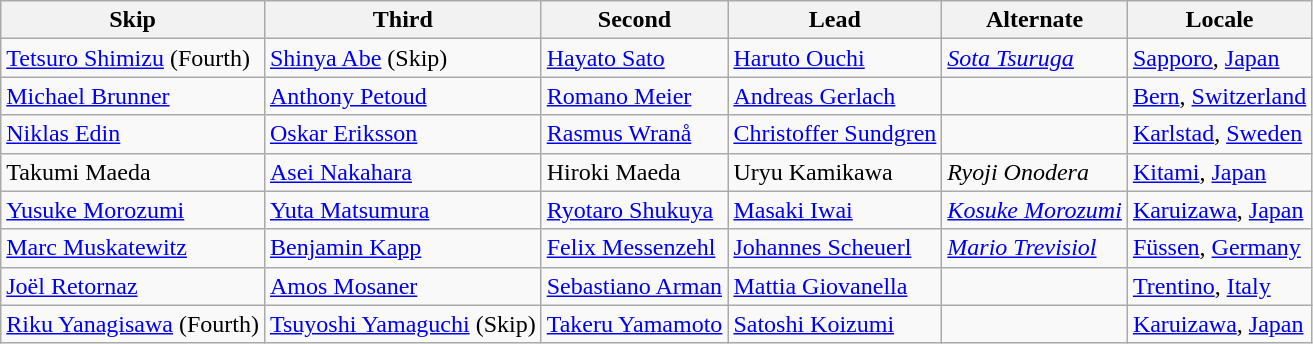<table class=wikitable>
<tr>
<th scope="col">Skip</th>
<th scope="col">Third</th>
<th scope="col">Second</th>
<th scope="col">Lead</th>
<th scope="col">Alternate</th>
<th scope="col">Locale</th>
</tr>
<tr>
<td><a href='#'>Tetsuro Shimizu</a> (Fourth)</td>
<td><a href='#'>Shinya Abe</a> (Skip)</td>
<td><a href='#'>Hayato Sato</a></td>
<td><a href='#'>Haruto Ouchi</a></td>
<td><em><a href='#'>Sota Tsuruga</a></em></td>
<td> <a href='#'>Sapporo</a>, <a href='#'>Japan</a></td>
</tr>
<tr>
<td><a href='#'>Michael Brunner</a></td>
<td><a href='#'>Anthony Petoud</a></td>
<td><a href='#'>Romano Meier</a></td>
<td><a href='#'>Andreas Gerlach</a></td>
<td></td>
<td> <a href='#'>Bern</a>, <a href='#'>Switzerland</a></td>
</tr>
<tr>
<td><a href='#'>Niklas Edin</a></td>
<td><a href='#'>Oskar Eriksson</a></td>
<td><a href='#'>Rasmus Wranå</a></td>
<td><a href='#'>Christoffer Sundgren</a></td>
<td></td>
<td> <a href='#'>Karlstad</a>, <a href='#'>Sweden</a></td>
</tr>
<tr>
<td>Takumi Maeda</td>
<td><a href='#'>Asei Nakahara</a></td>
<td>Hiroki Maeda</td>
<td>Uryu Kamikawa</td>
<td><em>Ryoji Onodera</em></td>
<td> <a href='#'>Kitami</a>, <a href='#'>Japan</a></td>
</tr>
<tr>
<td><a href='#'>Yusuke Morozumi</a></td>
<td><a href='#'>Yuta Matsumura</a></td>
<td><a href='#'>Ryotaro Shukuya</a></td>
<td><a href='#'>Masaki Iwai</a></td>
<td><em><a href='#'>Kosuke Morozumi</a></em></td>
<td> <a href='#'>Karuizawa</a>, <a href='#'>Japan</a></td>
</tr>
<tr>
<td><a href='#'>Marc Muskatewitz</a></td>
<td><a href='#'>Benjamin Kapp</a></td>
<td><a href='#'>Felix Messenzehl</a></td>
<td><a href='#'>Johannes Scheuerl</a></td>
<td><em><a href='#'>Mario Trevisiol</a></em></td>
<td> <a href='#'>Füssen</a>, <a href='#'>Germany</a></td>
</tr>
<tr>
<td><a href='#'>Joël Retornaz</a></td>
<td><a href='#'>Amos Mosaner</a></td>
<td><a href='#'>Sebastiano Arman</a></td>
<td><a href='#'>Mattia Giovanella</a></td>
<td></td>
<td> <a href='#'>Trentino</a>, <a href='#'>Italy</a></td>
</tr>
<tr>
<td><a href='#'>Riku Yanagisawa</a> (Fourth)</td>
<td><a href='#'>Tsuyoshi Yamaguchi</a> (Skip)</td>
<td><a href='#'>Takeru Yamamoto</a></td>
<td><a href='#'>Satoshi Koizumi</a></td>
<td></td>
<td> <a href='#'>Karuizawa</a>, <a href='#'>Japan</a></td>
</tr>
</table>
